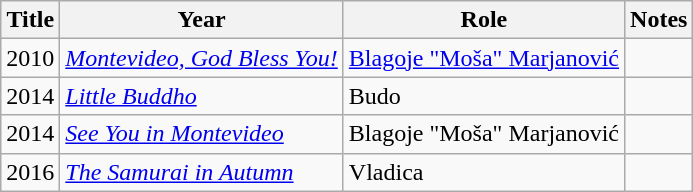<table class="wikitable sortable">
<tr>
<th>Title</th>
<th>Year</th>
<th>Role</th>
<th>Notes</th>
</tr>
<tr>
<td>2010</td>
<td><em><a href='#'>Montevideo, God Bless You!</a></em></td>
<td><a href='#'>Blagoje "Moša" Marjanović</a></td>
<td></td>
</tr>
<tr>
<td>2014</td>
<td><em><a href='#'>Little Buddho</a></em></td>
<td>Budo</td>
<td></td>
</tr>
<tr>
<td>2014</td>
<td><em><a href='#'>See You in Montevideo</a></em></td>
<td>Blagoje "Moša" Marjanović</td>
<td></td>
</tr>
<tr>
<td>2016</td>
<td><em><a href='#'>The Samurai in Autumn</a></em></td>
<td>Vladica</td>
<td></td>
</tr>
</table>
